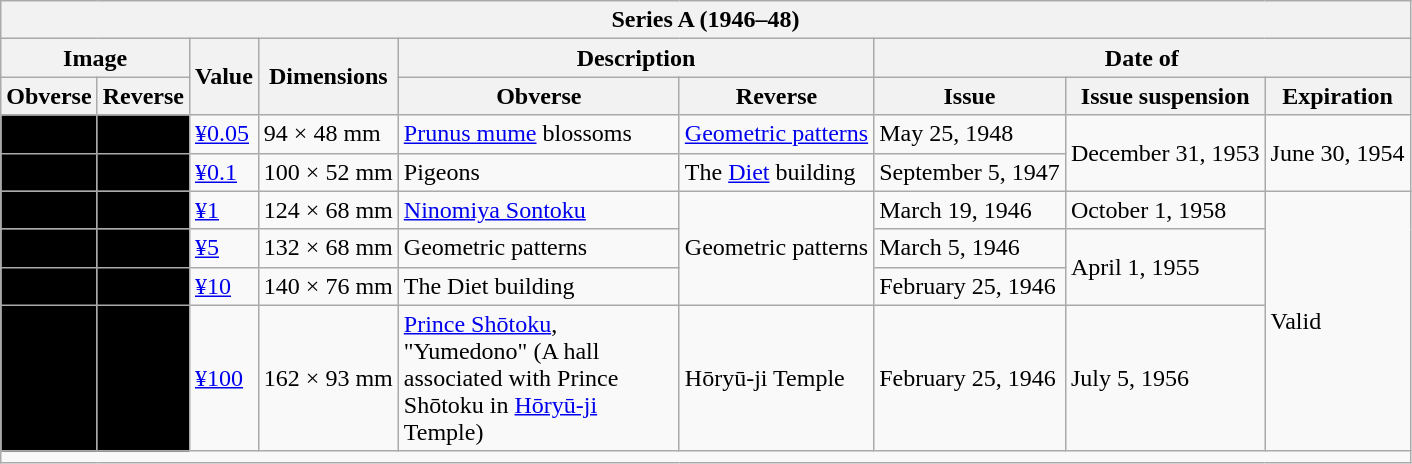<table class="wikitable">
<tr>
<th colspan="9">Series A (1946–48)</th>
</tr>
<tr>
<th colspan="2">Image</th>
<th rowspan="2">Value</th>
<th rowspan="2">Dimensions</th>
<th colspan="2">Description</th>
<th colspan="3">Date of</th>
</tr>
<tr>
<th>Obverse</th>
<th>Reverse</th>
<th width=180>Obverse</th>
<th>Reverse</th>
<th>Issue</th>
<th>Issue suspension</th>
<th>Expiration</th>
</tr>
<tr>
<td style="text-align:center; background:#000;"></td>
<td style="text-align:center; background:#000;"></td>
<td><a href='#'>¥0.05</a></td>
<td>94 × 48 mm</td>
<td><a href='#'>Prunus mume</a> blossoms</td>
<td><a href='#'>Geometric patterns</a></td>
<td>May 25, 1948</td>
<td rowspan="2">December 31, 1953</td>
<td rowspan="2">June 30, 1954</td>
</tr>
<tr>
<td style="text-align:center; background:#000;"></td>
<td style="text-align:center; background:#000;"></td>
<td><a href='#'>¥0.1</a></td>
<td>100 × 52 mm</td>
<td>Pigeons</td>
<td>The <a href='#'>Diet</a> building</td>
<td>September 5, 1947</td>
</tr>
<tr>
<td style="text-align:center; background:#000;"></td>
<td style="text-align:center; background:#000;"></td>
<td><a href='#'>¥1</a></td>
<td>124 × 68 mm</td>
<td><a href='#'>Ninomiya Sontoku</a></td>
<td rowspan="3">Geometric patterns</td>
<td>March 19, 1946</td>
<td>October 1, 1958</td>
<td rowspan="4">Valid</td>
</tr>
<tr>
<td style="text-align:center; background:#000;"></td>
<td style="text-align:center; background:#000;"></td>
<td><a href='#'>¥5</a></td>
<td>132 × 68 mm</td>
<td>Geometric patterns</td>
<td>March 5, 1946</td>
<td rowspan="2">April 1, 1955</td>
</tr>
<tr>
<td style="text-align:center; background:#000;"></td>
<td style="text-align:center; background:#000;"></td>
<td><a href='#'>¥10</a></td>
<td>140 × 76 mm</td>
<td>The Diet building</td>
<td>February 25, 1946</td>
</tr>
<tr>
<td style="text-align:center; background:#000;"></td>
<td style="text-align:center; background:#000;"></td>
<td><a href='#'>¥100</a></td>
<td>162 × 93 mm</td>
<td><a href='#'>Prince Shōtoku</a>, "Yumedono" (A hall associated with Prince Shōtoku in <a href='#'>Hōryū-ji</a> Temple)</td>
<td>Hōryū-ji Temple</td>
<td>February 25, 1946</td>
<td>July 5, 1956</td>
</tr>
<tr>
<td colspan="9"></td>
</tr>
</table>
